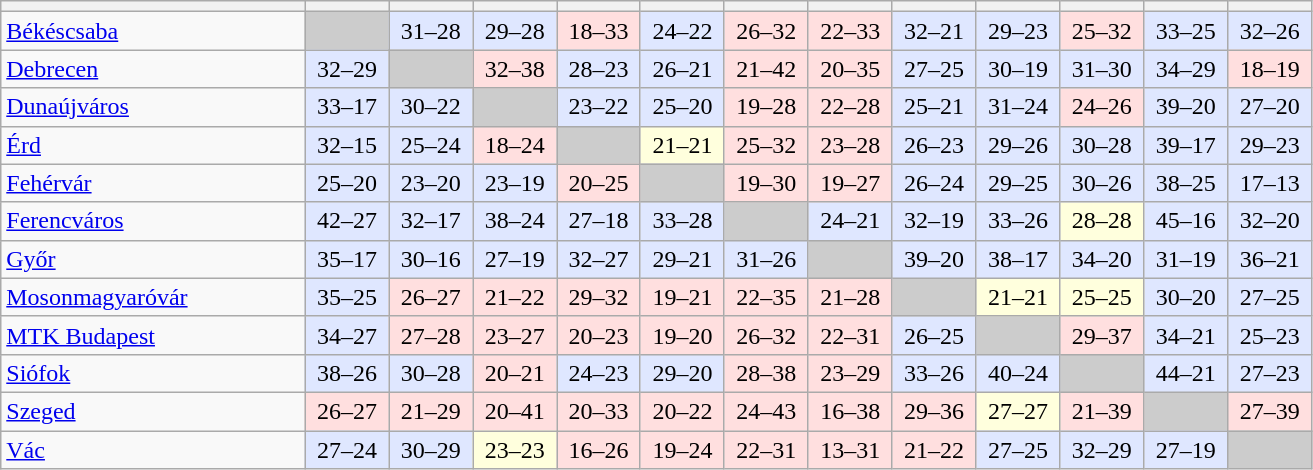<table class="wikitable" style="text-align: center;" width="875">
<tr>
<th width=215></th>
<th width=55></th>
<th width=55></th>
<th width=55></th>
<th width=55></th>
<th width=55></th>
<th width=55></th>
<th width=55></th>
<th width=55></th>
<th width=55></th>
<th width=55></th>
<th width=55></th>
<th width=55></th>
</tr>
<tr>
<td style="text-align: left;"><a href='#'>Békéscsaba</a></td>
<td bgcolor=#CCCCCC> </td>
<td bgcolor=#DFE7FF>31–28</td>
<td bgcolor=#DFE7FF>29–28</td>
<td bgcolor=#FFDFDF>18–33</td>
<td bgcolor=#DFE7FF>24–22</td>
<td bgcolor=#FFDFDF>26–32</td>
<td bgcolor=#FFDFDF>22–33</td>
<td bgcolor=#DFE7FF>32–21</td>
<td bgcolor=#DFE7FF>29–23</td>
<td bgcolor=#FFDFDF>25–32</td>
<td bgcolor=#DFE7FF>33–25</td>
<td bgcolor=#DFE7FF>32–26</td>
</tr>
<tr>
<td style="text-align: left;"><a href='#'>Debrecen</a></td>
<td bgcolor=#DFE7FF>32–29</td>
<td bgcolor=#CCCCCC> </td>
<td bgcolor=#FFDFDF>32–38</td>
<td bgcolor=#DFE7FF>28–23</td>
<td bgcolor=#DFE7FF>26–21</td>
<td bgcolor=#FFDFDF>21–42</td>
<td bgcolor=#FFDFDF>20–35</td>
<td bgcolor=#DFE7FF>27–25</td>
<td bgcolor=#DFE7FF>30–19</td>
<td bgcolor=#DFE7FF>31–30</td>
<td bgcolor=#DFE7FF>34–29</td>
<td bgcolor=#FFDFDF>18–19</td>
</tr>
<tr>
<td style="text-align: left;"><a href='#'>Dunaújváros</a></td>
<td bgcolor=#DFE7FF>33–17</td>
<td bgcolor=#DFE7FF>30–22</td>
<td bgcolor=#CCCCCC> </td>
<td bgcolor=#DFE7FF>23–22</td>
<td bgcolor=#DFE7FF>25–20</td>
<td bgcolor=#FFDFDF>19–28</td>
<td bgcolor=#FFDFDF>22–28</td>
<td bgcolor=#DFE7FF>25–21</td>
<td bgcolor=#DFE7FF>31–24</td>
<td bgcolor=#FFDFDF>24–26</td>
<td bgcolor=#DFE7FF>39–20</td>
<td bgcolor=#DFE7FF>27–20</td>
</tr>
<tr>
<td style="text-align: left;"><a href='#'>Érd</a></td>
<td bgcolor=#DFE7FF>32–15</td>
<td bgcolor=#DFE7FF>25–24</td>
<td bgcolor=#FFDFDF>18–24</td>
<td bgcolor=#CCCCCC> </td>
<td bgcolor=#FFFFDD>21–21</td>
<td bgcolor=#FFDFDF>25–32</td>
<td bgcolor=#FFDFDF>23–28</td>
<td bgcolor=#DFE7FF>26–23</td>
<td bgcolor=#DFE7FF>29–26</td>
<td bgcolor=#DFE7FF>30–28</td>
<td bgcolor=#DFE7FF>39–17</td>
<td bgcolor=#DFE7FF>29–23</td>
</tr>
<tr>
<td style="text-align: left;"><a href='#'>Fehérvár</a></td>
<td bgcolor=#DFE7FF>25–20</td>
<td bgcolor=#DFE7FF>23–20</td>
<td bgcolor=#DFE7FF>23–19</td>
<td bgcolor=#FFDFDF>20–25</td>
<td bgcolor=#CCCCCC> </td>
<td bgcolor=#FFDFDF>19–30</td>
<td bgcolor=#FFDFDF>19–27</td>
<td bgcolor=#DFE7FF>26–24</td>
<td bgcolor=#DFE7FF>29–25</td>
<td bgcolor=#DFE7FF>30–26</td>
<td bgcolor=#DFE7FF>38–25</td>
<td bgcolor=#DFE7FF>17–13</td>
</tr>
<tr>
<td style="text-align: left;"><a href='#'>Ferencváros</a></td>
<td bgcolor=#DFE7FF>42–27</td>
<td bgcolor=#DFE7FF>32–17</td>
<td bgcolor=#DFE7FF>38–24</td>
<td bgcolor=#DFE7FF>27–18</td>
<td bgcolor=#DFE7FF>33–28</td>
<td bgcolor=#CCCCCC> </td>
<td bgcolor=#DFE7FF>24–21</td>
<td bgcolor=#DFE7FF>32–19</td>
<td bgcolor=#DFE7FF>33–26</td>
<td bgcolor=#FFFFDD>28–28</td>
<td bgcolor=#DFE7FF>45–16</td>
<td bgcolor=#DFE7FF>32–20</td>
</tr>
<tr>
<td style="text-align: left;"><a href='#'>Győr</a></td>
<td bgcolor=#DFE7FF>35–17</td>
<td bgcolor=#DFE7FF>30–16</td>
<td bgcolor=#DFE7FF>27–19</td>
<td bgcolor=#DFE7FF>32–27</td>
<td bgcolor=#DFE7FF>29–21</td>
<td bgcolor=#DFE7FF>31–26</td>
<td bgcolor=#CCCCCC> </td>
<td bgcolor=#DFE7FF>39–20</td>
<td bgcolor=#DFE7FF>38–17</td>
<td bgcolor=#DFE7FF>34–20</td>
<td bgcolor=#DFE7FF>31–19</td>
<td bgcolor=#DFE7FF>36–21</td>
</tr>
<tr>
<td style="text-align: left;"><a href='#'>Mosonmagyaróvár</a></td>
<td bgcolor=#DFE7FF>35–25</td>
<td bgcolor=#FFDFDF>26–27</td>
<td bgcolor=#FFDFDF>21–22</td>
<td bgcolor=#FFDFDF>29–32</td>
<td bgcolor=#FFDFDF>19–21</td>
<td bgcolor=#FFDFDF>22–35</td>
<td bgcolor=#FFDFDF>21–28</td>
<td bgcolor=#CCCCCC> </td>
<td bgcolor=#FFFFDD>21–21</td>
<td bgcolor=#FFFFDD>25–25</td>
<td bgcolor=#DFE7FF>30–20</td>
<td bgcolor=#DFE7FF>27–25</td>
</tr>
<tr>
<td style="text-align: left;"><a href='#'>MTK Budapest</a></td>
<td bgcolor=#DFE7FF>34–27</td>
<td bgcolor=#FFDFDF>27–28</td>
<td bgcolor=#FFDFDF>23–27</td>
<td bgcolor=#FFDFDF>20–23</td>
<td bgcolor=#FFDFDF>19–20</td>
<td bgcolor=#FFDFDF>26–32</td>
<td bgcolor=#FFDFDF>22–31</td>
<td bgcolor=#DFE7FF>26–25</td>
<td bgcolor=#CCCCCC> </td>
<td bgcolor=#FFDFDF>29–37</td>
<td bgcolor=#DFE7FF>34–21</td>
<td bgcolor=#DFE7FF>25–23</td>
</tr>
<tr>
<td style="text-align: left;"><a href='#'>Siófok</a></td>
<td bgcolor=#DFE7FF>38–26</td>
<td bgcolor=#DFE7FF>30–28</td>
<td bgcolor=#FFDFDF>20–21</td>
<td bgcolor=#DFE7FF>24–23</td>
<td bgcolor=#DFE7FF>29–20</td>
<td bgcolor=#FFDFDF>28–38</td>
<td bgcolor=#FFDFDF>23–29</td>
<td bgcolor=#DFE7FF>33–26</td>
<td bgcolor=#DFE7FF>40–24</td>
<td bgcolor=#CCCCCC> </td>
<td bgcolor=#DFE7FF>44–21</td>
<td bgcolor=#DFE7FF>27–23</td>
</tr>
<tr>
<td style="text-align: left;"><a href='#'>Szeged</a></td>
<td bgcolor=#FFDFDF>26–27</td>
<td bgcolor=#FFDFDF>21–29</td>
<td bgcolor=#FFDFDF>20–41</td>
<td bgcolor=#FFDFDF>20–33</td>
<td bgcolor=#FFDFDF>20–22</td>
<td bgcolor=#FFDFDF>24–43</td>
<td bgcolor=#FFDFDF>16–38</td>
<td bgcolor=#FFDFDF>29–36</td>
<td bgcolor=#FFFFDD>27–27</td>
<td bgcolor=#FFDFDF>21–39</td>
<td bgcolor=#CCCCCC> </td>
<td bgcolor=#FFDFDF>27–39</td>
</tr>
<tr>
<td style="text-align: left;"><a href='#'>Vác</a></td>
<td bgcolor=#DFE7FF>27–24</td>
<td bgcolor=#DFE7FF>30–29</td>
<td bgcolor=#FFFFDD>23–23</td>
<td bgcolor=#FFDFDF>16–26</td>
<td bgcolor=#FFDFDF>19–24</td>
<td bgcolor=#FFDFDF>22–31</td>
<td bgcolor=#FFDFDF>13–31</td>
<td bgcolor=#FFDFDF>21–22</td>
<td bgcolor=#DFE7FF>27–25</td>
<td bgcolor=#DFE7FF>32–29</td>
<td bgcolor=#DFE7FF>27–19</td>
<td bgcolor=#CCCCCC> </td>
</tr>
</table>
